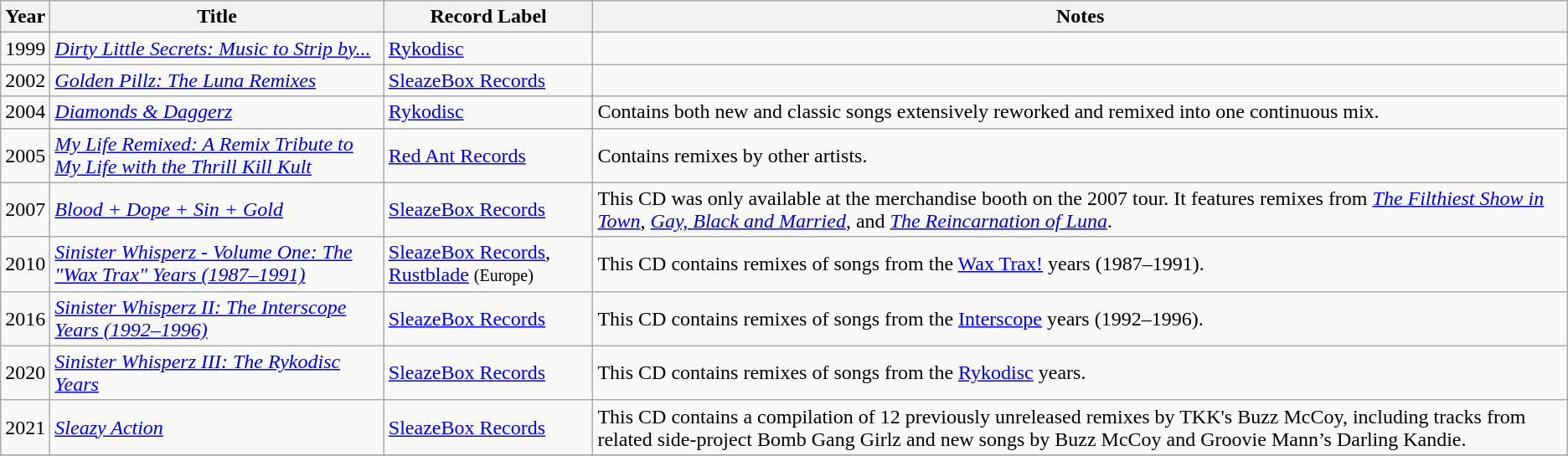<table class="wikitable">
<tr>
<th>Year</th>
<th>Title</th>
<th>Record Label</th>
<th>Notes</th>
</tr>
<tr>
<td>1999</td>
<td><em><a href='#'>Dirty Little Secrets: Music to Strip by...</a></em></td>
<td><a href='#'>Rykodisc</a></td>
<td></td>
</tr>
<tr>
<td>2002</td>
<td><em><a href='#'>Golden Pillz: The Luna Remixes</a></em></td>
<td><a href='#'>SleazeBox Records</a></td>
<td></td>
</tr>
<tr>
<td>2004</td>
<td><em><a href='#'>Diamonds & Daggerz</a></em></td>
<td><a href='#'>Rykodisc</a></td>
<td>Contains both new and classic songs extensively reworked and remixed into one continuous mix.</td>
</tr>
<tr>
<td>2005</td>
<td><em><a href='#'>My Life Remixed: A Remix Tribute to My Life with the Thrill Kill Kult</a></em></td>
<td><a href='#'>Red Ant Records</a></td>
<td>Contains remixes by other artists.</td>
</tr>
<tr>
<td>2007</td>
<td><em><a href='#'>Blood + Dope + Sin + Gold</a></em></td>
<td><a href='#'>SleazeBox Records</a></td>
<td>This CD was only available at the merchandise booth on the 2007 tour. It features remixes from <em><a href='#'>The Filthiest Show in Town</a></em>, <em><a href='#'>Gay, Black and Married</a></em>, and <em><a href='#'>The Reincarnation of Luna</a></em>.</td>
</tr>
<tr>
<td>2010</td>
<td><em><a href='#'>Sinister Whisperz - Volume One: The "Wax Trax" Years (1987–1991)</a></em></td>
<td><a href='#'>SleazeBox Records</a>, <a href='#'>Rustblade</a> <small>(Europe)</small></td>
<td>This CD contains remixes of songs from the <a href='#'>Wax Trax!</a> years (1987–1991).</td>
</tr>
<tr>
<td>2016</td>
<td><em><a href='#'>Sinister Whisperz II: The Interscope Years (1992–1996)</a></em></td>
<td><a href='#'>SleazeBox Records</a></td>
<td>This CD contains remixes of songs from the <a href='#'>Interscope</a> years (1992–1996).</td>
</tr>
<tr>
<td>2020</td>
<td><em><a href='#'>Sinister Whisperz III: The Rykodisc Years</a></em></td>
<td><a href='#'>SleazeBox Records</a></td>
<td>This CD contains remixes of songs from the <a href='#'>Rykodisc</a> years.</td>
</tr>
<tr>
<td>2021</td>
<td><em><a href='#'>Sleazy Action</a></em></td>
<td><a href='#'>SleazeBox Records</a></td>
<td>This CD contains a compilation of 12 previously unreleased remixes by TKK's Buzz McCoy, including tracks from related side-project Bomb Gang Girlz and new songs by Buzz McCoy and Groovie Mann’s Darling Kandie.</td>
</tr>
<tr>
</tr>
</table>
